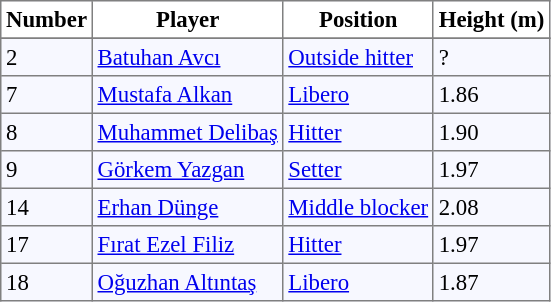<table bgcolor="#f7f8ff" cellpadding="3" cellspacing="0" border="1" style="font-size: 95%; border: gray solid 1px; border-collapse: collapse;">
<tr bgcolor="#FFFFFF">
<td align=center><strong>Number</strong></td>
<td align=center><strong>Player</strong></td>
<td align=center><strong>Position</strong></td>
<td align=center><strong>Height (m)</strong></td>
</tr>
<tr>
</tr>
<tr>
<td>2</td>
<td> <a href='#'>Batuhan Avcı</a></td>
<td><a href='#'>Outside hitter</a></td>
<td>?</td>
</tr>
<tr>
<td>7</td>
<td> <a href='#'>Mustafa Alkan</a></td>
<td><a href='#'>Libero</a></td>
<td>1.86</td>
</tr>
<tr>
<td>8</td>
<td> <a href='#'>Muhammet Delibaş</a></td>
<td><a href='#'>Hitter</a></td>
<td>1.90</td>
</tr>
<tr>
<td>9</td>
<td> <a href='#'>Görkem Yazgan</a></td>
<td><a href='#'>Setter</a></td>
<td>1.97</td>
</tr>
<tr>
<td>14</td>
<td> <a href='#'>Erhan Dünge</a></td>
<td><a href='#'>Middle blocker</a></td>
<td>2.08</td>
</tr>
<tr>
<td>17</td>
<td> <a href='#'>Fırat Ezel Filiz</a></td>
<td><a href='#'>Hitter</a></td>
<td>1.97</td>
</tr>
<tr>
<td>18</td>
<td> <a href='#'>Oğuzhan Altıntaş</a></td>
<td><a href='#'>Libero</a></td>
<td>1.87</td>
</tr>
</table>
